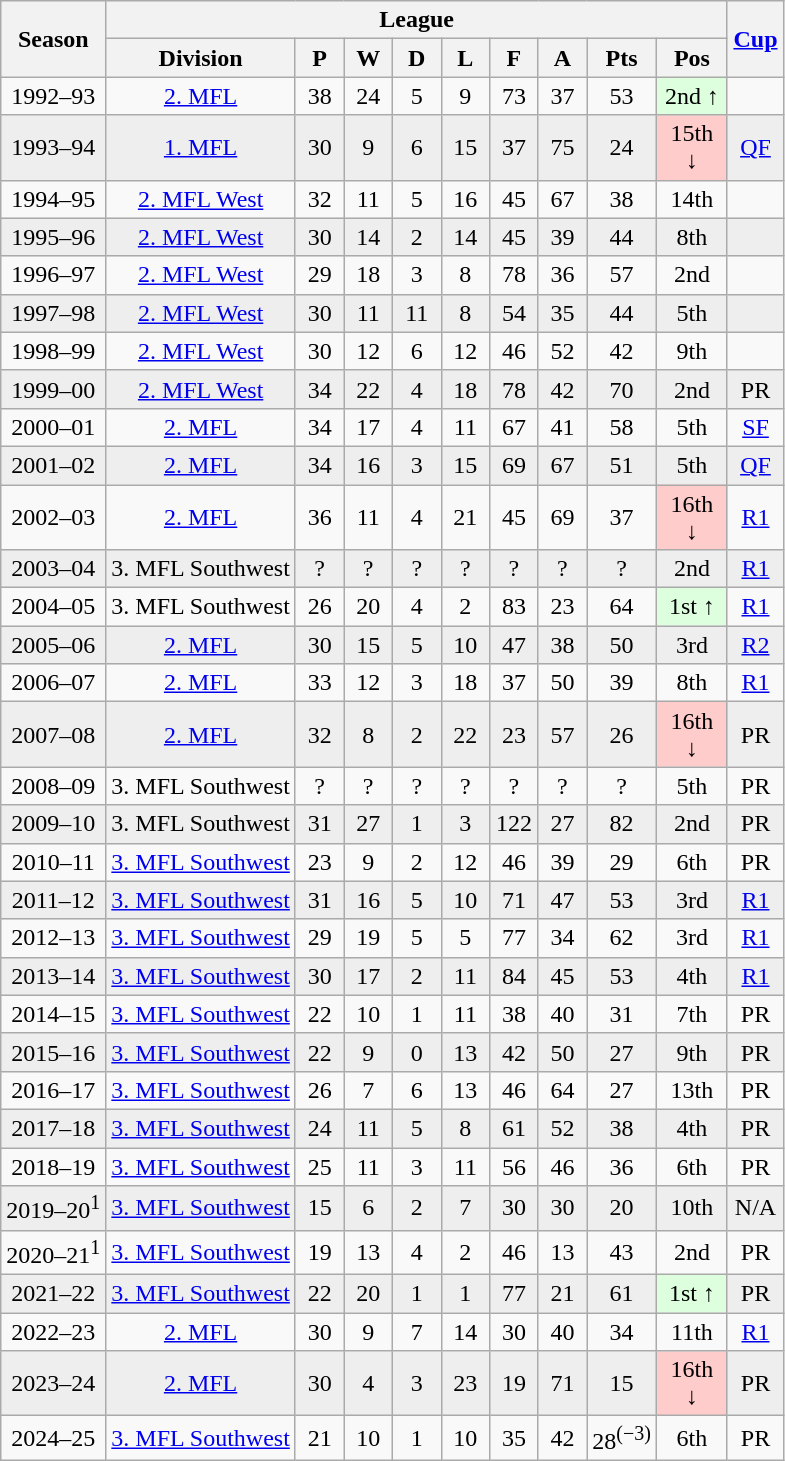<table class="wikitable" style="text-align:center; font-size:100%">
<tr>
<th rowspan=2>Season</th>
<th colspan=9>League</th>
<th rowspan=2 width="30"><a href='#'>Cup</a></th>
</tr>
<tr>
<th>Division</th>
<th width="25">P</th>
<th width="25">W</th>
<th width="25">D</th>
<th width="25">L</th>
<th width="25">F</th>
<th width="25">A</th>
<th width="25">Pts</th>
<th width="40">Pos</th>
</tr>
<tr>
<td>1992–93</td>
<td><a href='#'>2. MFL</a></td>
<td>38</td>
<td>24</td>
<td>5</td>
<td>9</td>
<td>73</td>
<td>37</td>
<td>53</td>
<td bgcolor="#DDFFDD">2nd ↑</td>
<td></td>
</tr>
<tr bgcolor=#EEEEEE>
<td>1993–94</td>
<td><a href='#'>1. MFL</a></td>
<td>30</td>
<td>9</td>
<td>6</td>
<td>15</td>
<td>37</td>
<td>75</td>
<td>24</td>
<td bgcolor="#FFCCCC">15th ↓</td>
<td><a href='#'>QF</a></td>
</tr>
<tr>
<td>1994–95</td>
<td><a href='#'>2. MFL West</a></td>
<td>32</td>
<td>11</td>
<td>5</td>
<td>16</td>
<td>45</td>
<td>67</td>
<td>38</td>
<td>14th</td>
<td></td>
</tr>
<tr bgcolor=#EEEEEE>
<td>1995–96</td>
<td><a href='#'>2. MFL West</a></td>
<td>30</td>
<td>14</td>
<td>2</td>
<td>14</td>
<td>45</td>
<td>39</td>
<td>44</td>
<td>8th</td>
<td></td>
</tr>
<tr>
<td>1996–97</td>
<td><a href='#'>2. MFL West</a></td>
<td>29</td>
<td>18</td>
<td>3</td>
<td>8</td>
<td>78</td>
<td>36</td>
<td>57</td>
<td>2nd</td>
<td></td>
</tr>
<tr bgcolor=#EEEEEE>
<td>1997–98</td>
<td><a href='#'>2. MFL West</a></td>
<td>30</td>
<td>11</td>
<td>11</td>
<td>8</td>
<td>54</td>
<td>35</td>
<td>44</td>
<td>5th</td>
<td></td>
</tr>
<tr>
<td>1998–99</td>
<td><a href='#'>2. MFL West</a></td>
<td>30</td>
<td>12</td>
<td>6</td>
<td>12</td>
<td>46</td>
<td>52</td>
<td>42</td>
<td>9th</td>
<td></td>
</tr>
<tr bgcolor=#EEEEEE>
<td>1999–00</td>
<td><a href='#'>2. MFL West</a></td>
<td>34</td>
<td>22</td>
<td>4</td>
<td>18</td>
<td>78</td>
<td>42</td>
<td>70</td>
<td>2nd</td>
<td>PR</td>
</tr>
<tr>
<td>2000–01</td>
<td><a href='#'>2. MFL</a></td>
<td>34</td>
<td>17</td>
<td>4</td>
<td>11</td>
<td>67</td>
<td>41</td>
<td>58</td>
<td>5th</td>
<td><a href='#'>SF</a></td>
</tr>
<tr bgcolor=#EEEEEE>
<td>2001–02</td>
<td><a href='#'>2. MFL</a></td>
<td>34</td>
<td>16</td>
<td>3</td>
<td>15</td>
<td>69</td>
<td>67</td>
<td>51</td>
<td>5th</td>
<td><a href='#'>QF</a></td>
</tr>
<tr>
<td>2002–03</td>
<td><a href='#'>2. MFL</a></td>
<td>36</td>
<td>11</td>
<td>4</td>
<td>21</td>
<td>45</td>
<td>69</td>
<td>37</td>
<td bgcolor="#FFCCCC">16th ↓</td>
<td><a href='#'>R1</a></td>
</tr>
<tr bgcolor=#EEEEEE>
<td>2003–04</td>
<td>3. MFL Southwest</td>
<td>?</td>
<td>?</td>
<td>?</td>
<td>?</td>
<td>?</td>
<td>?</td>
<td>?</td>
<td>2nd</td>
<td><a href='#'>R1</a></td>
</tr>
<tr>
<td>2004–05</td>
<td>3. MFL Southwest</td>
<td>26</td>
<td>20</td>
<td>4</td>
<td>2</td>
<td>83</td>
<td>23</td>
<td>64</td>
<td bgcolor="#DDFFDD">1st ↑</td>
<td><a href='#'>R1</a></td>
</tr>
<tr bgcolor=#EEEEEE>
<td>2005–06</td>
<td><a href='#'>2. MFL</a></td>
<td>30</td>
<td>15</td>
<td>5</td>
<td>10</td>
<td>47</td>
<td>38</td>
<td>50</td>
<td>3rd</td>
<td><a href='#'>R2</a></td>
</tr>
<tr>
<td>2006–07</td>
<td><a href='#'>2. MFL</a></td>
<td>33</td>
<td>12</td>
<td>3</td>
<td>18</td>
<td>37</td>
<td>50</td>
<td>39</td>
<td>8th</td>
<td><a href='#'>R1</a></td>
</tr>
<tr bgcolor=#EEEEEE>
<td>2007–08</td>
<td><a href='#'>2. MFL</a></td>
<td>32</td>
<td>8</td>
<td>2</td>
<td>22</td>
<td>23</td>
<td>57</td>
<td>26</td>
<td bgcolor="#FFCCCC">16th ↓</td>
<td>PR</td>
</tr>
<tr>
<td>2008–09</td>
<td>3. MFL Southwest</td>
<td>?</td>
<td>?</td>
<td>?</td>
<td>?</td>
<td>?</td>
<td>?</td>
<td>?</td>
<td>5th</td>
<td>PR</td>
</tr>
<tr bgcolor=#EEEEEE>
<td>2009–10</td>
<td>3. MFL Southwest</td>
<td>31</td>
<td>27</td>
<td>1</td>
<td>3</td>
<td>122</td>
<td>27</td>
<td>82</td>
<td>2nd</td>
<td>PR</td>
</tr>
<tr>
<td>2010–11</td>
<td><a href='#'>3. MFL Southwest</a></td>
<td>23</td>
<td>9</td>
<td>2</td>
<td>12</td>
<td>46</td>
<td>39</td>
<td>29</td>
<td>6th</td>
<td>PR</td>
</tr>
<tr bgcolor=#EEEEEE>
<td>2011–12</td>
<td><a href='#'>3. MFL Southwest</a></td>
<td>31</td>
<td>16</td>
<td>5</td>
<td>10</td>
<td>71</td>
<td>47</td>
<td>53</td>
<td>3rd</td>
<td><a href='#'>R1</a></td>
</tr>
<tr>
<td>2012–13</td>
<td><a href='#'>3. MFL Southwest</a></td>
<td>29</td>
<td>19</td>
<td>5</td>
<td>5</td>
<td>77</td>
<td>34</td>
<td>62</td>
<td>3rd</td>
<td><a href='#'>R1</a></td>
</tr>
<tr bgcolor=#EEEEEE>
<td>2013–14</td>
<td><a href='#'>3. MFL Southwest</a></td>
<td>30</td>
<td>17</td>
<td>2</td>
<td>11</td>
<td>84</td>
<td>45</td>
<td>53</td>
<td>4th</td>
<td><a href='#'>R1</a></td>
</tr>
<tr>
<td>2014–15</td>
<td><a href='#'>3. MFL Southwest</a></td>
<td>22</td>
<td>10</td>
<td>1</td>
<td>11</td>
<td>38</td>
<td>40</td>
<td>31</td>
<td>7th</td>
<td>PR</td>
</tr>
<tr bgcolor=#EEEEEE>
<td>2015–16</td>
<td><a href='#'>3. MFL Southwest</a></td>
<td>22</td>
<td>9</td>
<td>0</td>
<td>13</td>
<td>42</td>
<td>50</td>
<td>27</td>
<td>9th</td>
<td>PR</td>
</tr>
<tr>
<td>2016–17</td>
<td><a href='#'>3. MFL Southwest</a></td>
<td>26</td>
<td>7</td>
<td>6</td>
<td>13</td>
<td>46</td>
<td>64</td>
<td>27</td>
<td>13th</td>
<td>PR</td>
</tr>
<tr bgcolor=#EEEEEE>
<td>2017–18</td>
<td><a href='#'>3. MFL Southwest</a></td>
<td>24</td>
<td>11</td>
<td>5</td>
<td>8</td>
<td>61</td>
<td>52</td>
<td>38</td>
<td>4th</td>
<td>PR</td>
</tr>
<tr>
<td>2018–19</td>
<td><a href='#'>3. MFL Southwest</a></td>
<td>25</td>
<td>11</td>
<td>3</td>
<td>11</td>
<td>56</td>
<td>46</td>
<td>36</td>
<td>6th</td>
<td>PR</td>
</tr>
<tr bgcolor=#EEEEEE>
<td>2019–20<sup>1</sup></td>
<td><a href='#'>3. MFL Southwest</a></td>
<td>15</td>
<td>6</td>
<td>2</td>
<td>7</td>
<td>30</td>
<td>30</td>
<td>20</td>
<td>10th</td>
<td>N/A</td>
</tr>
<tr>
<td>2020–21<sup>1</sup></td>
<td><a href='#'>3. MFL Southwest</a></td>
<td>19</td>
<td>13</td>
<td>4</td>
<td>2</td>
<td>46</td>
<td>13</td>
<td>43</td>
<td>2nd</td>
<td>PR</td>
</tr>
<tr bgcolor=#EEEEEE>
<td>2021–22</td>
<td><a href='#'>3. MFL Southwest</a></td>
<td>22</td>
<td>20</td>
<td>1</td>
<td>1</td>
<td>77</td>
<td>21</td>
<td>61</td>
<td bgcolor="#DDFFDD">1st ↑</td>
<td>PR</td>
</tr>
<tr>
<td>2022–23</td>
<td><a href='#'>2. MFL</a></td>
<td>30</td>
<td>9</td>
<td>7</td>
<td>14</td>
<td>30</td>
<td>40</td>
<td>34</td>
<td>11th</td>
<td><a href='#'>R1</a></td>
</tr>
<tr bgcolor=#EEEEEE>
<td>2023–24</td>
<td><a href='#'>2. MFL</a></td>
<td>30</td>
<td>4</td>
<td>3</td>
<td>23</td>
<td>19</td>
<td>71</td>
<td>15</td>
<td bgcolor="#FFCCCC">16th ↓</td>
<td>PR</td>
</tr>
<tr>
<td>2024–25</td>
<td><a href='#'>3. MFL Southwest</a></td>
<td>21</td>
<td>10</td>
<td>1</td>
<td>10</td>
<td>35</td>
<td>42</td>
<td>28<sup>(−3)</sup></td>
<td>6th</td>
<td>PR</td>
</tr>
</table>
